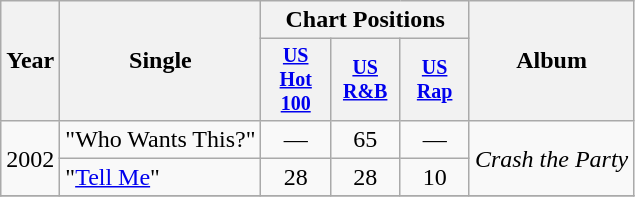<table class="wikitable" border="1" style="text-align:center;">
<tr>
<th rowspan="2">Year</th>
<th rowspan="2">Single</th>
<th colspan="3">Chart Positions</th>
<th rowspan="2">Album</th>
</tr>
<tr style="font-size:smaller;">
<th width="40"><a href='#'>US Hot 100</a></th>
<th width="40"><a href='#'>US<br>R&B</a></th>
<th width="40"><a href='#'>US<br>Rap</a></th>
</tr>
<tr>
<td rowspan="2">2002</td>
<td align="left">"Who Wants This?"</td>
<td>—</td>
<td>65</td>
<td>—</td>
<td align="left" rowspan="2"><em>Crash the Party</em></td>
</tr>
<tr>
<td align="left">"<a href='#'>Tell Me</a>"</td>
<td>28</td>
<td>28</td>
<td>10</td>
</tr>
<tr>
</tr>
</table>
